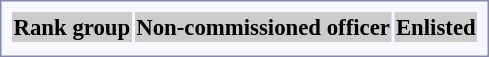<table style="border:1px solid #8888aa; background-color:#f7f8ff; padding:5px; font-size:95%; margin: 0px 12px 12px 0px;">
<tr style="background-color:#CCCCCC; text-align:center;">
<th>Rank group</th>
<th colspan=26>Non-commissioned officer</th>
<th colspan=10>Enlisted</th>
</tr>
<tr style="text-align:center;">
</tr>
</table>
